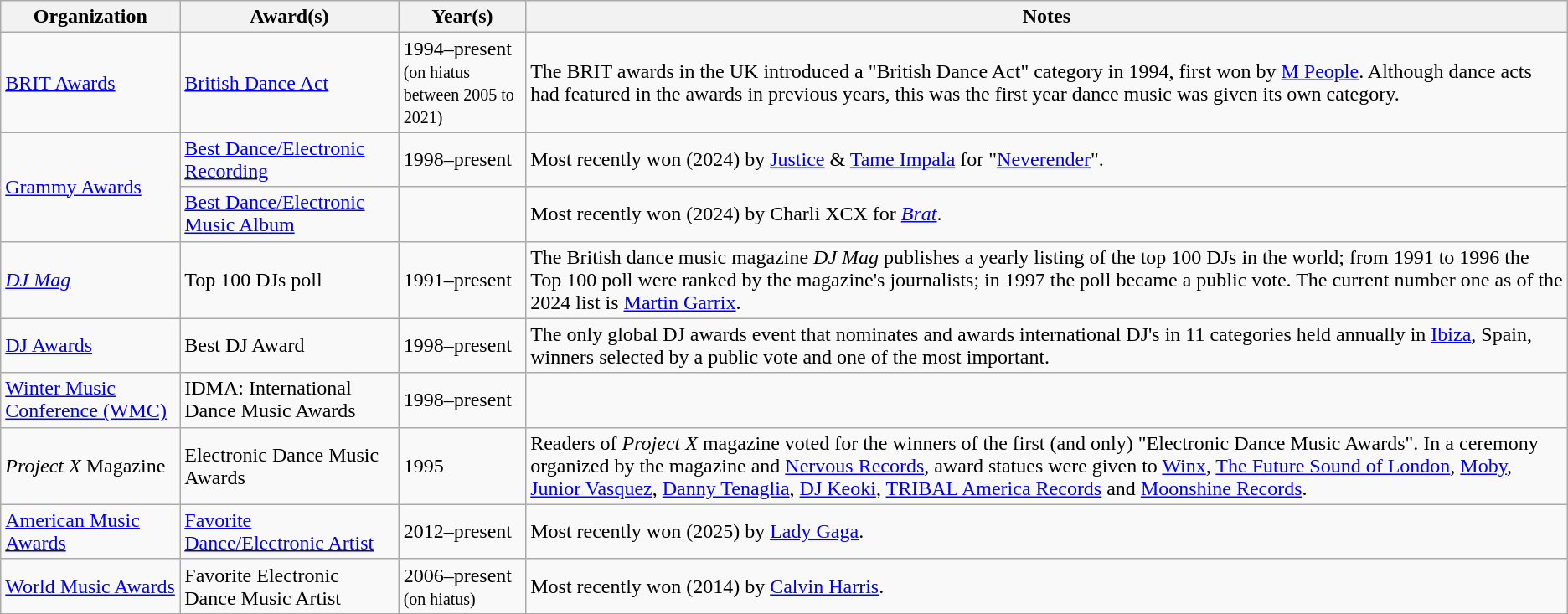<table class="wikitable">
<tr>
<th>Organization</th>
<th>Award(s)</th>
<th>Year(s)</th>
<th>Notes</th>
</tr>
<tr>
<td><a href='#'>BRIT Awards</a></td>
<td><a href='#'>British Dance Act</a></td>
<td>1994–present<br><small>(on hiatus between 2005 to 2021)</small></td>
<td>The BRIT awards in the UK introduced a "British Dance Act" category in 1994, first won by <a href='#'>M&nbsp;People</a>. Although dance acts had featured in the awards in previous years, this was the first year dance music was given its own category.</td>
</tr>
<tr>
<td rowspan="2"><a href='#'>Grammy Awards</a></td>
<td><a href='#'>Best Dance/Electronic Recording</a></td>
<td>1998–present</td>
<td>Most recently won (2024) by <a href='#'>Justice</a> & <a href='#'>Tame Impala</a> for "<a href='#'>Neverender</a>".</td>
</tr>
<tr>
<td><a href='#'>Best Dance/Electronic Music Album</a></td>
<td></td>
<td>Most recently won (2024) by Charli XCX for <a href='#'><em>Brat</em></a>.</td>
</tr>
<tr>
<td><em><a href='#'>DJ Mag</a></em></td>
<td>Top 100 DJs poll</td>
<td>1991–present</td>
<td>The British dance music magazine <em>DJ Mag</em> publishes a yearly listing of the top 100 DJs in the world; from 1991 to 1996 the Top 100 poll were ranked by the magazine's journalists; in 1997 the poll became a public vote. The current number one as of the 2024 list is <a href='#'>Martin Garrix</a>.</td>
</tr>
<tr>
<td><a href='#'>DJ Awards</a></td>
<td>Best DJ Award</td>
<td>1998–present</td>
<td>The only global DJ awards event that nominates and awards international DJ's in 11 categories held annually in <a href='#'>Ibiza</a>, Spain, winners selected by a public vote and one of the most important.</td>
</tr>
<tr>
<td><a href='#'>Winter Music Conference (WMC)</a></td>
<td>IDMA: International Dance Music Awards</td>
<td>1998–present</td>
<td></td>
</tr>
<tr>
<td><em>Project X</em> Magazine</td>
<td>Electronic Dance Music Awards</td>
<td>1995</td>
<td>Readers of <em>Project X</em> magazine voted for the winners of the first (and only) "Electronic Dance Music Awards". In a ceremony organized by the magazine and <a href='#'>Nervous Records</a>, award statues were given to <a href='#'>Winx</a>, <a href='#'>The Future Sound of London</a>, <a href='#'>Moby</a>, <a href='#'>Junior Vasquez</a>, <a href='#'>Danny Tenaglia</a>, <a href='#'>DJ Keoki</a>, <a href='#'>TRIBAL America Records</a> and <a href='#'>Moonshine Records</a>.</td>
</tr>
<tr>
<td><a href='#'>American Music Awards</a></td>
<td><a href='#'>Favorite Dance/Electronic Artist</a></td>
<td>2012–present</td>
<td>Most recently won (2025) by <a href='#'>Lady Gaga</a>.</td>
</tr>
<tr>
<td><a href='#'>World Music Awards</a></td>
<td>Favorite Electronic Dance Music Artist</td>
<td>2006–present<br><small>(on hiatus)</small></td>
<td>Most recently won (2014) by <a href='#'>Calvin Harris</a>.</td>
</tr>
</table>
